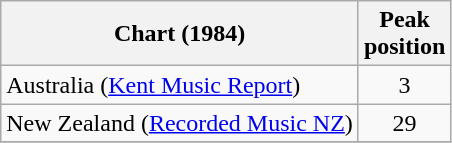<table class="wikitable sortable">
<tr>
<th>Chart (1984)</th>
<th>Peak<br>position</th>
</tr>
<tr>
<td align="left">Australia (<a href='#'>Kent Music Report</a>)</td>
<td align="center">3</td>
</tr>
<tr>
<td align="left">New Zealand (<a href='#'>Recorded Music NZ</a>)</td>
<td align="center">29</td>
</tr>
<tr>
</tr>
</table>
